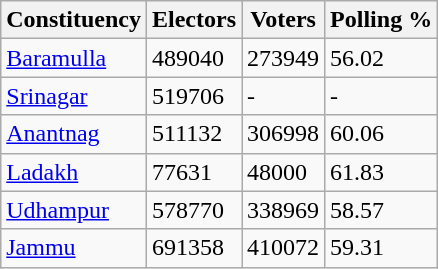<table class="wikitable">
<tr>
<th>Constituency</th>
<th>Electors</th>
<th>Voters</th>
<th>Polling %</th>
</tr>
<tr>
<td><a href='#'>Baramulla</a></td>
<td>489040</td>
<td>273949</td>
<td>56.02</td>
</tr>
<tr>
<td><a href='#'>Srinagar</a></td>
<td>519706</td>
<td>-</td>
<td>-</td>
</tr>
<tr>
<td><a href='#'>Anantnag</a></td>
<td>511132</td>
<td>306998</td>
<td>60.06</td>
</tr>
<tr>
<td><a href='#'>Ladakh</a></td>
<td>77631</td>
<td>48000</td>
<td>61.83</td>
</tr>
<tr>
<td><a href='#'>Udhampur</a></td>
<td>578770</td>
<td>338969</td>
<td>58.57</td>
</tr>
<tr>
<td><a href='#'>Jammu</a></td>
<td>691358</td>
<td>410072</td>
<td>59.31</td>
</tr>
</table>
